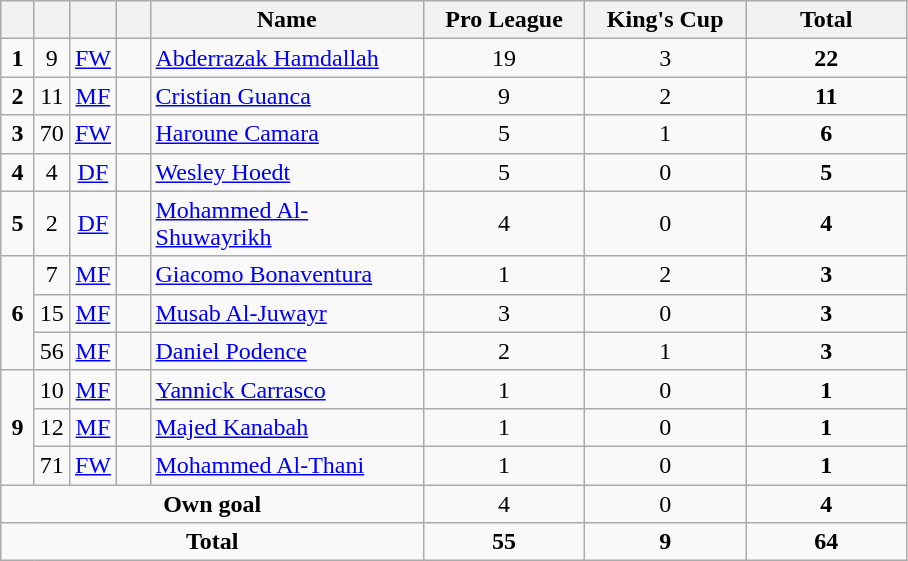<table class="wikitable" style="text-align:center">
<tr>
<th width=15></th>
<th width=15></th>
<th width=15></th>
<th width=15></th>
<th width=175>Name</th>
<th width=100>Pro League</th>
<th width=100>King's Cup</th>
<th width=100>Total</th>
</tr>
<tr>
<td><strong>1</strong></td>
<td>9</td>
<td><a href='#'>FW</a></td>
<td></td>
<td align=left><a href='#'>Abderrazak Hamdallah</a></td>
<td>19</td>
<td>3</td>
<td><strong>22</strong></td>
</tr>
<tr>
<td><strong>2</strong></td>
<td>11</td>
<td><a href='#'>MF</a></td>
<td></td>
<td align=left><a href='#'>Cristian Guanca</a></td>
<td>9</td>
<td>2</td>
<td><strong>11</strong></td>
</tr>
<tr>
<td><strong>3</strong></td>
<td>70</td>
<td><a href='#'>FW</a></td>
<td></td>
<td align=left><a href='#'>Haroune Camara</a></td>
<td>5</td>
<td>1</td>
<td><strong>6</strong></td>
</tr>
<tr>
<td><strong>4</strong></td>
<td>4</td>
<td><a href='#'>DF</a></td>
<td></td>
<td align=left><a href='#'>Wesley Hoedt</a></td>
<td>5</td>
<td>0</td>
<td><strong>5</strong></td>
</tr>
<tr>
<td><strong>5</strong></td>
<td>2</td>
<td><a href='#'>DF</a></td>
<td></td>
<td align=left><a href='#'>Mohammed Al-Shuwayrikh</a></td>
<td>4</td>
<td>0</td>
<td><strong>4</strong></td>
</tr>
<tr>
<td rowspan=3><strong>6</strong></td>
<td>7</td>
<td><a href='#'>MF</a></td>
<td></td>
<td align=left><a href='#'>Giacomo Bonaventura</a></td>
<td>1</td>
<td>2</td>
<td><strong>3</strong></td>
</tr>
<tr>
<td>15</td>
<td><a href='#'>MF</a></td>
<td></td>
<td align=left><a href='#'>Musab Al-Juwayr</a></td>
<td>3</td>
<td>0</td>
<td><strong>3</strong></td>
</tr>
<tr>
<td>56</td>
<td><a href='#'>MF</a></td>
<td></td>
<td align=left><a href='#'>Daniel Podence</a></td>
<td>2</td>
<td>1</td>
<td><strong>3</strong></td>
</tr>
<tr>
<td rowspan=3><strong>9</strong></td>
<td>10</td>
<td><a href='#'>MF</a></td>
<td></td>
<td align=left><a href='#'>Yannick Carrasco</a></td>
<td>1</td>
<td>0</td>
<td><strong>1</strong></td>
</tr>
<tr>
<td>12</td>
<td><a href='#'>MF</a></td>
<td></td>
<td align=left><a href='#'>Majed Kanabah</a></td>
<td>1</td>
<td>0</td>
<td><strong>1</strong></td>
</tr>
<tr>
<td>71</td>
<td><a href='#'>FW</a></td>
<td></td>
<td align=left><a href='#'>Mohammed Al-Thani</a></td>
<td>1</td>
<td>0</td>
<td><strong>1</strong></td>
</tr>
<tr>
<td colspan=5><strong>Own goal</strong></td>
<td>4</td>
<td>0</td>
<td><strong>4</strong></td>
</tr>
<tr>
<td colspan=5><strong>Total</strong></td>
<td><strong>55</strong></td>
<td><strong>9</strong></td>
<td><strong>64</strong></td>
</tr>
</table>
